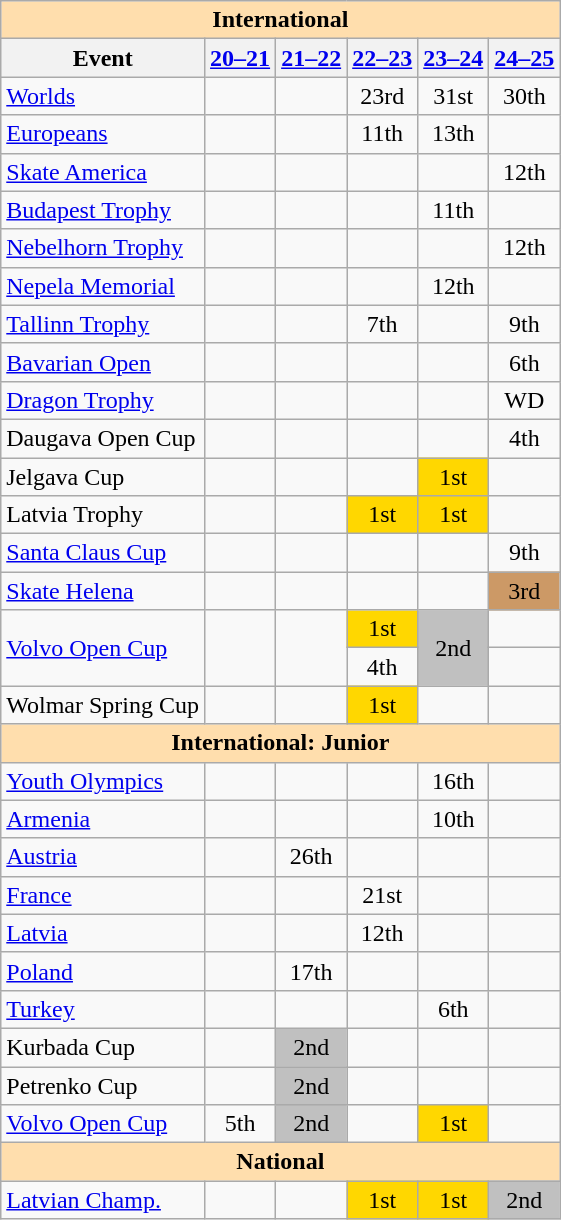<table class="wikitable" style="text-align:center">
<tr>
<th colspan="6" align="center" style="background-color: #ffdead; ">International</th>
</tr>
<tr>
<th>Event</th>
<th><a href='#'>20–21</a></th>
<th><a href='#'>21–22</a></th>
<th><a href='#'>22–23</a></th>
<th><a href='#'>23–24</a></th>
<th><a href='#'>24–25</a></th>
</tr>
<tr>
<td align=left><a href='#'>Worlds</a></td>
<td></td>
<td></td>
<td>23rd</td>
<td>31st</td>
<td>30th</td>
</tr>
<tr>
<td align=left><a href='#'>Europeans</a></td>
<td></td>
<td></td>
<td>11th</td>
<td>13th</td>
<td></td>
</tr>
<tr>
<td align=left> <a href='#'>Skate America</a></td>
<td></td>
<td></td>
<td></td>
<td></td>
<td>12th</td>
</tr>
<tr>
<td align=left> <a href='#'>Budapest Trophy</a></td>
<td></td>
<td></td>
<td></td>
<td>11th</td>
<td></td>
</tr>
<tr>
<td align=left> <a href='#'>Nebelhorn Trophy</a></td>
<td></td>
<td></td>
<td></td>
<td></td>
<td>12th</td>
</tr>
<tr>
<td align=left> <a href='#'>Nepela Memorial</a></td>
<td></td>
<td></td>
<td></td>
<td>12th</td>
<td></td>
</tr>
<tr>
<td align=left> <a href='#'>Tallinn Trophy</a></td>
<td></td>
<td></td>
<td>7th</td>
<td></td>
<td>9th</td>
</tr>
<tr>
<td align=left><a href='#'>Bavarian Open</a></td>
<td></td>
<td></td>
<td></td>
<td></td>
<td>6th</td>
</tr>
<tr>
<td align=left><a href='#'>Dragon Trophy</a></td>
<td></td>
<td></td>
<td></td>
<td></td>
<td>WD</td>
</tr>
<tr>
<td align=left>Daugava Open Cup</td>
<td></td>
<td></td>
<td></td>
<td></td>
<td>4th</td>
</tr>
<tr>
<td align=left>Jelgava Cup</td>
<td></td>
<td></td>
<td></td>
<td bgcolor=gold>1st</td>
<td></td>
</tr>
<tr>
<td align=left>Latvia Trophy</td>
<td></td>
<td></td>
<td bgcolor=gold>1st</td>
<td bgcolor=gold>1st</td>
<td></td>
</tr>
<tr>
<td align=left><a href='#'>Santa Claus Cup</a></td>
<td></td>
<td></td>
<td></td>
<td></td>
<td>9th</td>
</tr>
<tr>
<td align=left><a href='#'>Skate Helena</a></td>
<td></td>
<td></td>
<td></td>
<td></td>
<td bgcolor=cc9966>3rd</td>
</tr>
<tr>
<td align=left rowspan=2><a href='#'>Volvo Open Cup</a></td>
<td rowspan="2"></td>
<td rowspan=2></td>
<td bgcolor=gold>1st</td>
<td rowspan=2 bgcolor=silver>2nd</td>
<td></td>
</tr>
<tr>
<td>4th</td>
<td></td>
</tr>
<tr>
<td align=left>Wolmar Spring Cup</td>
<td></td>
<td></td>
<td bgcolor=gold>1st</td>
<td></td>
<td></td>
</tr>
<tr>
<th colspan="6" align="center" style="background-color: #ffdead; ">International: Junior</th>
</tr>
<tr>
<td align=left> <a href='#'>Youth Olympics</a></td>
<td></td>
<td></td>
<td></td>
<td>16th</td>
<td></td>
</tr>
<tr>
<td align=left> <a href='#'>Armenia</a></td>
<td></td>
<td></td>
<td></td>
<td>10th</td>
<td></td>
</tr>
<tr>
<td align=left> <a href='#'>Austria</a></td>
<td></td>
<td>26th</td>
<td></td>
<td></td>
<td></td>
</tr>
<tr>
<td align=left> <a href='#'>France</a></td>
<td></td>
<td></td>
<td>21st</td>
<td></td>
<td></td>
</tr>
<tr>
<td align=left> <a href='#'>Latvia</a></td>
<td></td>
<td></td>
<td>12th</td>
<td></td>
<td></td>
</tr>
<tr>
<td align=left> <a href='#'>Poland</a></td>
<td></td>
<td>17th</td>
<td></td>
<td></td>
<td></td>
</tr>
<tr>
<td align=left> <a href='#'>Turkey</a></td>
<td></td>
<td></td>
<td></td>
<td>6th</td>
<td></td>
</tr>
<tr>
<td align=left>Kurbada Cup</td>
<td></td>
<td bgcolor=silver>2nd</td>
<td></td>
<td></td>
<td></td>
</tr>
<tr>
<td align=left>Petrenko Cup</td>
<td></td>
<td bgcolor=silver>2nd</td>
<td></td>
<td></td>
<td></td>
</tr>
<tr>
<td align=left><a href='#'>Volvo Open Cup</a></td>
<td>5th</td>
<td bgcolor=silver>2nd</td>
<td></td>
<td bgcolor=gold>1st</td>
<td></td>
</tr>
<tr>
<th colspan="6" align="center" style="background-color: #ffdead; ">National</th>
</tr>
<tr>
<td align="left"><a href='#'>Latvian Champ.</a></td>
<td></td>
<td></td>
<td bgcolor="gold">1st</td>
<td bgcolor="gold">1st</td>
<td bgcolor="silver">2nd</td>
</tr>
</table>
